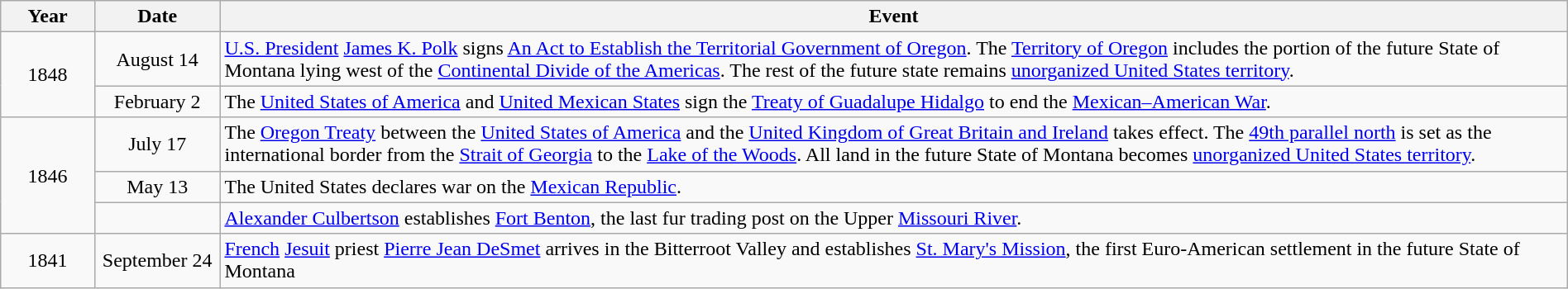<table class="wikitable" style="width:100%;">
<tr>
<th style="width:6%">Year</th>
<th style="width:8%">Date</th>
<th style="width:86%">Event</th>
</tr>
<tr>
<td align=center rowspan=2>1848</td>
<td align=center>August 14</td>
<td><a href='#'>U.S. President</a> <a href='#'>James K. Polk</a> signs <a href='#'>An Act to Establish the Territorial Government of Oregon</a>.  The <a href='#'>Territory of Oregon</a> includes the portion of the future State of Montana lying west of the <a href='#'>Continental Divide of the Americas</a>. The rest of the future state remains <a href='#'>unorganized United States territory</a>.</td>
</tr>
<tr>
<td align=center>February 2</td>
<td>The <a href='#'>United States of America</a> and <a href='#'>United Mexican States</a> sign the <a href='#'>Treaty of Guadalupe Hidalgo</a> to end the <a href='#'>Mexican–American War</a>.</td>
</tr>
<tr>
<td align=center rowspan=3>1846</td>
<td align=center>July 17</td>
<td>The <a href='#'>Oregon Treaty</a> between the <a href='#'>United States of America</a> and the <a href='#'>United Kingdom of Great Britain and Ireland</a> takes effect. The <a href='#'>49th parallel north</a> is set as the international border from the <a href='#'>Strait of Georgia</a> to the <a href='#'>Lake of the Woods</a>. All land in the future State of Montana becomes <a href='#'>unorganized United States territory</a>.</td>
</tr>
<tr>
<td align=center>May 13</td>
<td>The United States declares war on the <a href='#'>Mexican Republic</a>.</td>
</tr>
<tr>
<td align=center> </td>
<td><a href='#'>Alexander Culbertson</a> establishes <a href='#'>Fort Benton</a>, the last fur trading post on the Upper <a href='#'>Missouri River</a>.</td>
</tr>
<tr>
<td align=center rowspan=1>1841</td>
<td align=center>September 24</td>
<td><a href='#'>French</a> <a href='#'>Jesuit</a> priest <a href='#'>Pierre Jean DeSmet</a> arrives in the Bitterroot Valley and establishes <a href='#'>St. Mary's Mission</a>, the first Euro-American settlement in the future State of Montana</td>
</tr>
</table>
